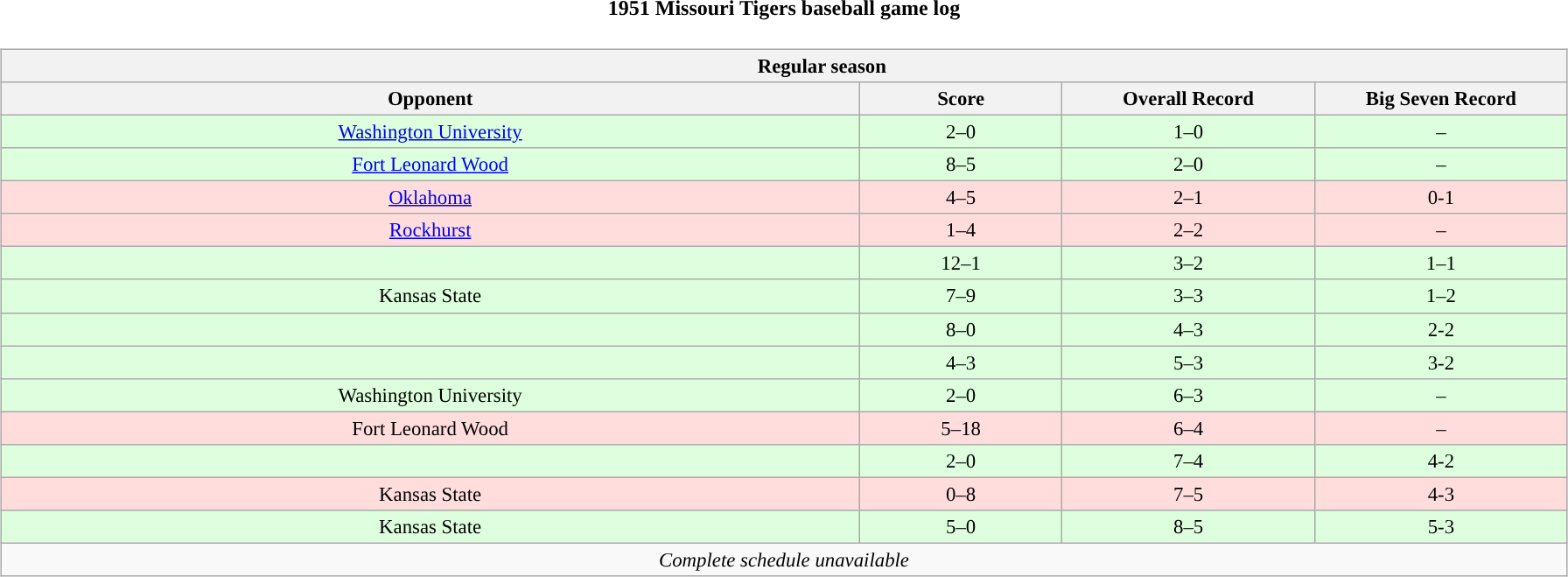<table class="toccolours" width=95% style="clear:both; margin:1.5em auto; text-align:center;">
<tr>
<th colspan=2>1951 Missouri Tigers baseball game log</th>
</tr>
<tr>
<td><br><table class="wikitable collapsible" style="margin:auto; width:100%; text-align:center; font-size:95%">
<tr>
<th colspan=12 style="padding-left:4em;">Regular season</th>
</tr>
<tr>
<th width="17%">Opponent</th>
<th width="4%">Score</th>
<th width="5%">Overall Record</th>
<th width="5%">Big Seven Record</th>
</tr>
<tr bgcolor="ddffdd">
<td><a href='#'>Washington University</a></td>
<td>2–0</td>
<td>1–0</td>
<td>–</td>
</tr>
<tr bgcolor="ddffdd">
<td><a href='#'>Fort Leonard Wood</a></td>
<td>8–5</td>
<td>2–0</td>
<td>–</td>
</tr>
<tr bgcolor="ffdddd">
<td><a href='#'>Oklahoma</a></td>
<td>4–5</td>
<td>2–1</td>
<td>0-1</td>
</tr>
<tr bgcolor="ffdddd">
<td><a href='#'>Rockhurst</a></td>
<td>1–4</td>
<td>2–2</td>
<td>–</td>
</tr>
<tr bgcolor="ddffdd">
<td></td>
<td>12–1</td>
<td>3–2</td>
<td>1–1</td>
</tr>
<tr bgcolor="ddffdd">
<td>Kansas State</td>
<td>7–9</td>
<td>3–3</td>
<td>1–2</td>
</tr>
<tr bgcolor="ddffdd">
<td></td>
<td>8–0</td>
<td>4–3</td>
<td>2-2</td>
</tr>
<tr bgcolor="ddffdd">
<td></td>
<td>4–3</td>
<td>5–3</td>
<td>3-2</td>
</tr>
<tr bgcolor="ddffdd">
<td>Washington University</td>
<td>2–0</td>
<td>6–3</td>
<td>–</td>
</tr>
<tr bgcolor="ffdddd">
<td>Fort Leonard Wood</td>
<td>5–18</td>
<td>6–4</td>
<td>–</td>
</tr>
<tr bgcolor="ddffdd">
<td></td>
<td>2–0</td>
<td>7–4</td>
<td>4-2</td>
</tr>
<tr bgcolor="ffdddd">
<td>Kansas State</td>
<td>0–8</td>
<td>7–5</td>
<td>4-3</td>
</tr>
<tr bgcolor="ddffdd">
<td>Kansas State</td>
<td>5–0</td>
<td>8–5</td>
<td>5-3</td>
</tr>
<tr>
<td colspan=4><em>Complete schedule unavailable</em></td>
</tr>
</table>
</td>
</tr>
</table>
